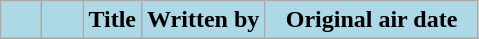<table class="wikitable" style="background:#FFFFFF">
<tr>
<th style="background:#ADD8E6; width:20px"></th>
<th style="background:#ADD8E6; width:20px"></th>
<th style="background:#ADD8E6">Title</th>
<th style="background:#ADD8E6">Written by</th>
<th style="background:#ADD8E6; width:135px">Original air date<br>











</th>
</tr>
</table>
